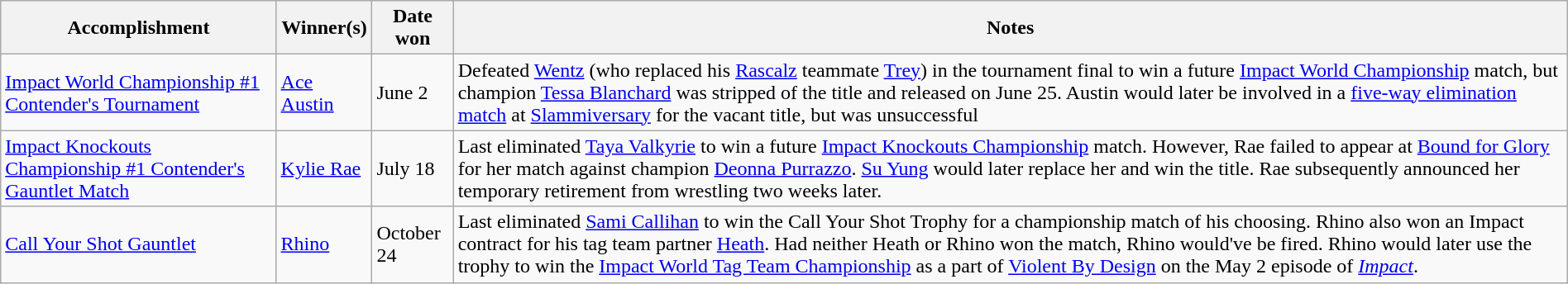<table class="wikitable" style="width:100%;">
<tr>
<th>Accomplishment</th>
<th>Winner(s)</th>
<th>Date won</th>
<th>Notes</th>
</tr>
<tr>
<td><a href='#'>Impact World Championship #1 Contender's Tournament</a></td>
<td><a href='#'>Ace Austin</a></td>
<td>June 2</td>
<td>Defeated <a href='#'>Wentz</a> (who replaced his <a href='#'>Rascalz</a> teammate <a href='#'>Trey</a>) in the tournament final to win a future <a href='#'>Impact World Championship</a> match, but champion <a href='#'>Tessa Blanchard</a> was stripped of the title and released on June 25. Austin would later be involved in a <a href='#'>five-way elimination match</a> at <a href='#'>Slammiversary</a> for the vacant title, but was unsuccessful</td>
</tr>
<tr>
<td><a href='#'>Impact Knockouts Championship #1 Contender's Gauntlet Match</a></td>
<td><a href='#'>Kylie Rae</a></td>
<td>July 18</td>
<td>Last eliminated <a href='#'>Taya Valkyrie</a> to win a future <a href='#'>Impact Knockouts Championship</a> match. However, Rae failed to appear at <a href='#'>Bound for Glory</a> for her match against champion <a href='#'>Deonna Purrazzo</a>. <a href='#'>Su Yung</a> would later replace her and win the title. Rae subsequently announced her temporary retirement from wrestling two weeks later.</td>
</tr>
<tr>
<td><a href='#'>Call Your Shot Gauntlet</a></td>
<td><a href='#'>Rhino</a></td>
<td>October 24</td>
<td>Last eliminated <a href='#'>Sami Callihan</a> to win the Call Your Shot Trophy for a championship match of his choosing. Rhino also won an Impact contract for his tag team partner <a href='#'>Heath</a>. Had neither Heath or Rhino won the match, Rhino would've be fired. Rhino would later use the trophy to win the <a href='#'>Impact World Tag Team Championship</a> as a part of <a href='#'>Violent By Design</a> on the May 2 episode of <em><a href='#'>Impact</a></em>.</td>
</tr>
</table>
